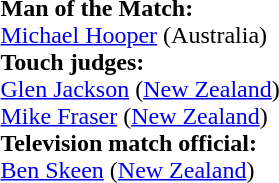<table style="width:50%">
<tr>
<td><br><strong>Man of the Match:</strong>
<br><a href='#'>Michael Hooper</a> (Australia)<br><strong>Touch judges:</strong>
<br><a href='#'>Glen Jackson</a> (<a href='#'>New Zealand</a>)
<br><a href='#'>Mike Fraser</a> (<a href='#'>New Zealand</a>)
<br><strong>Television match official:</strong>
<br><a href='#'>Ben Skeen</a> (<a href='#'>New Zealand</a>)</td>
</tr>
</table>
